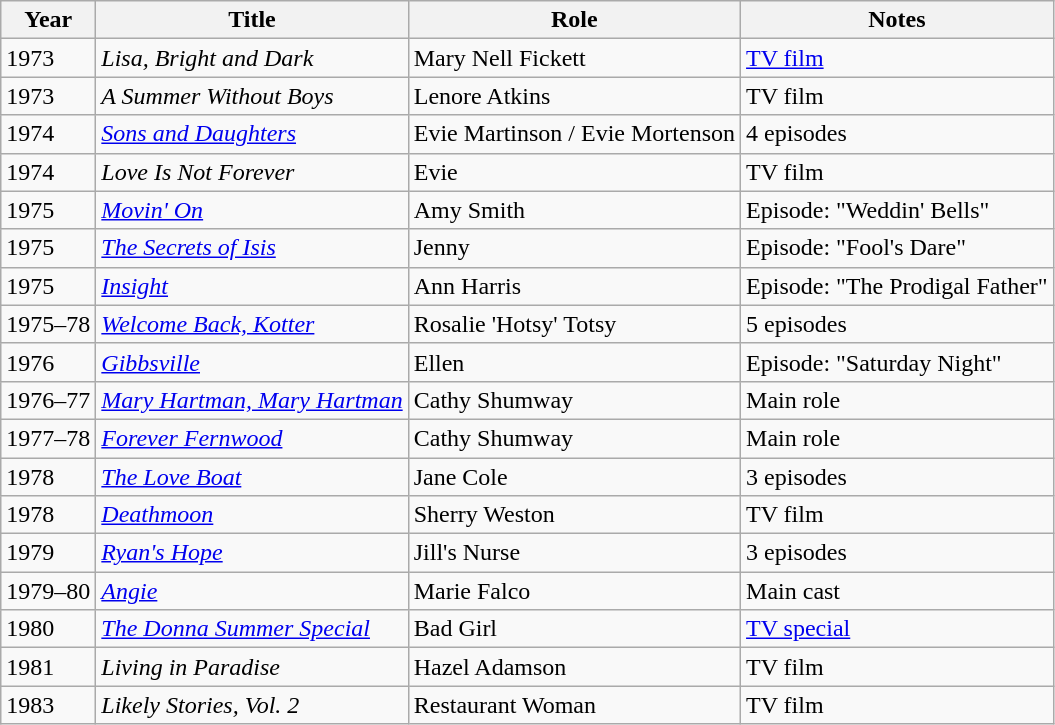<table class="wikitable sortable">
<tr>
<th>Year</th>
<th>Title</th>
<th>Role</th>
<th class="unsortable">Notes</th>
</tr>
<tr>
<td>1973</td>
<td><em>Lisa, Bright and Dark</em></td>
<td>Mary Nell Fickett</td>
<td><a href='#'>TV film</a></td>
</tr>
<tr>
<td>1973</td>
<td><em>A Summer Without Boys</em></td>
<td>Lenore Atkins</td>
<td>TV film</td>
</tr>
<tr>
<td>1974</td>
<td><a href='#'><em>Sons and Daughters</em></a></td>
<td>Evie Martinson / Evie Mortenson</td>
<td>4 episodes</td>
</tr>
<tr>
<td>1974</td>
<td><em>Love Is Not Forever</em></td>
<td>Evie</td>
<td>TV film</td>
</tr>
<tr>
<td>1975</td>
<td><a href='#'><em>Movin' On</em></a></td>
<td>Amy Smith</td>
<td>Episode: "Weddin' Bells"</td>
</tr>
<tr>
<td>1975</td>
<td><em><a href='#'>The Secrets of Isis</a></em></td>
<td>Jenny</td>
<td>Episode: "Fool's Dare"</td>
</tr>
<tr>
<td>1975</td>
<td><a href='#'><em>Insight</em></a></td>
<td>Ann Harris</td>
<td>Episode: "The Prodigal Father"</td>
</tr>
<tr>
<td>1975–78</td>
<td><em><a href='#'>Welcome Back, Kotter</a></em></td>
<td>Rosalie 'Hotsy' Totsy</td>
<td>5 episodes</td>
</tr>
<tr>
<td>1976</td>
<td><a href='#'><em>Gibbsville</em></a></td>
<td>Ellen</td>
<td>Episode: "Saturday Night"</td>
</tr>
<tr>
<td>1976–77</td>
<td><em><a href='#'>Mary Hartman, Mary Hartman</a></em></td>
<td>Cathy Shumway</td>
<td>Main role</td>
</tr>
<tr>
<td>1977–78</td>
<td><em><a href='#'>Forever Fernwood</a></em></td>
<td>Cathy Shumway</td>
<td>Main role</td>
</tr>
<tr>
<td>1978</td>
<td><em><a href='#'>The Love Boat</a></em></td>
<td>Jane Cole</td>
<td>3 episodes</td>
</tr>
<tr>
<td>1978</td>
<td><em><a href='#'>Deathmoon</a></em></td>
<td>Sherry Weston</td>
<td>TV film</td>
</tr>
<tr>
<td>1979</td>
<td><em><a href='#'>Ryan's Hope</a></em></td>
<td>Jill's Nurse</td>
<td>3 episodes</td>
</tr>
<tr>
<td>1979–80</td>
<td><a href='#'><em>Angie</em></a></td>
<td>Marie Falco</td>
<td>Main cast</td>
</tr>
<tr>
<td>1980</td>
<td><em><a href='#'>The Donna Summer Special</a></em></td>
<td>Bad Girl</td>
<td><a href='#'>TV special</a></td>
</tr>
<tr>
<td>1981</td>
<td><em>Living in Paradise</em></td>
<td>Hazel Adamson</td>
<td>TV film</td>
</tr>
<tr>
<td>1983</td>
<td><em>Likely Stories, Vol. 2</em></td>
<td>Restaurant Woman</td>
<td>TV film</td>
</tr>
</table>
